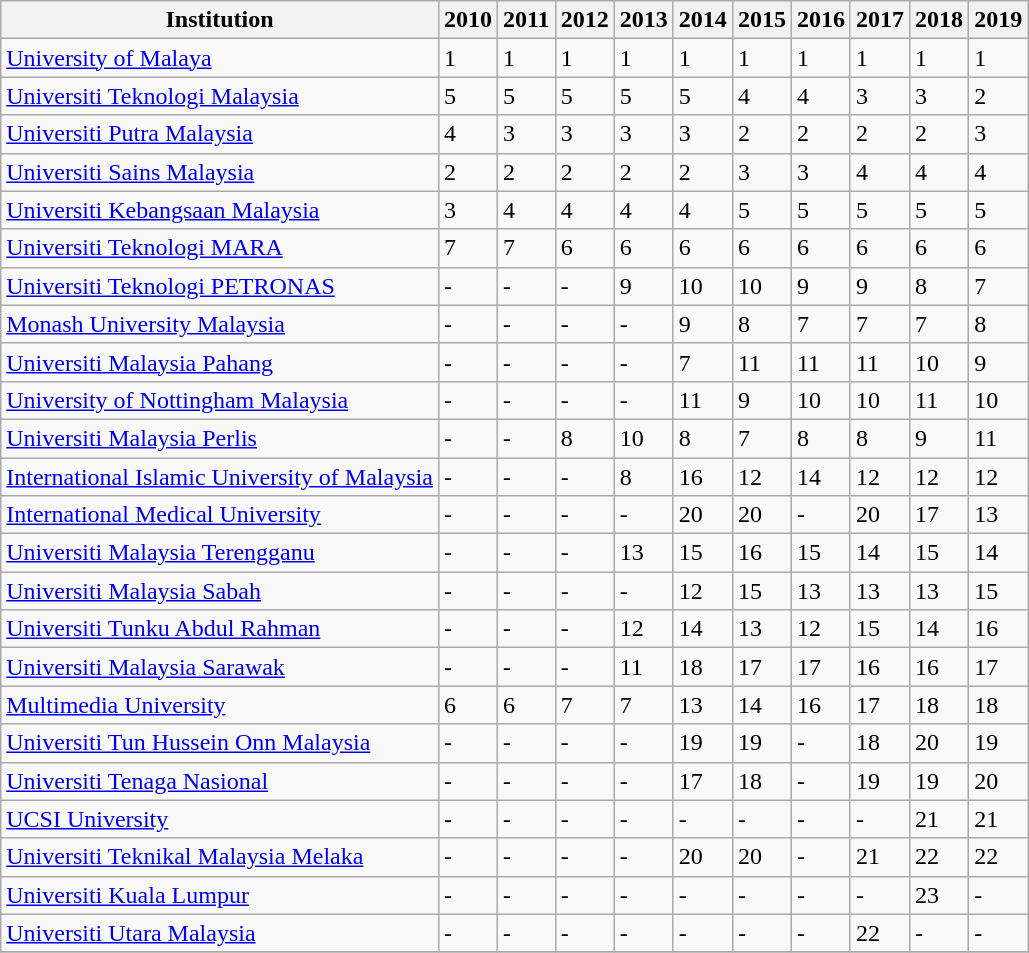<table class="sortable wikitable" border="1">
<tr>
<th>Institution</th>
<th>2010</th>
<th>2011</th>
<th>2012</th>
<th>2013</th>
<th>2014</th>
<th>2015</th>
<th>2016</th>
<th>2017</th>
<th>2018</th>
<th>2019</th>
</tr>
<tr>
<td><a href='#'>University of Malaya</a></td>
<td>1</td>
<td>1</td>
<td>1</td>
<td>1</td>
<td>1</td>
<td>1</td>
<td>1</td>
<td>1</td>
<td>1</td>
<td>1</td>
</tr>
<tr>
<td><a href='#'>Universiti Teknologi Malaysia</a></td>
<td>5</td>
<td>5</td>
<td>5</td>
<td>5</td>
<td>5</td>
<td>4</td>
<td>4</td>
<td>3</td>
<td>3</td>
<td>2</td>
</tr>
<tr>
<td><a href='#'>Universiti Putra Malaysia</a></td>
<td>4</td>
<td>3</td>
<td>3</td>
<td>3</td>
<td>3</td>
<td>2</td>
<td>2</td>
<td>2</td>
<td>2</td>
<td>3</td>
</tr>
<tr>
<td><a href='#'>Universiti Sains Malaysia</a></td>
<td>2</td>
<td>2</td>
<td>2</td>
<td>2</td>
<td>2</td>
<td>3</td>
<td>3</td>
<td>4</td>
<td>4</td>
<td>4</td>
</tr>
<tr>
<td><a href='#'>Universiti Kebangsaan Malaysia</a></td>
<td>3</td>
<td>4</td>
<td>4</td>
<td>4</td>
<td>4</td>
<td>5</td>
<td>5</td>
<td>5</td>
<td>5</td>
<td>5</td>
</tr>
<tr>
<td><a href='#'>Universiti Teknologi MARA</a></td>
<td>7</td>
<td>7</td>
<td>6</td>
<td>6</td>
<td>6</td>
<td>6</td>
<td>6</td>
<td>6</td>
<td>6</td>
<td>6</td>
</tr>
<tr>
<td><a href='#'>Universiti Teknologi PETRONAS</a></td>
<td>-</td>
<td>-</td>
<td>-</td>
<td>9</td>
<td>10</td>
<td>10</td>
<td>9</td>
<td>9</td>
<td>8</td>
<td>7</td>
</tr>
<tr>
<td><a href='#'>Monash University Malaysia</a></td>
<td>-</td>
<td>-</td>
<td>-</td>
<td>-</td>
<td>9</td>
<td>8</td>
<td>7</td>
<td>7</td>
<td>7</td>
<td>8</td>
</tr>
<tr>
<td><a href='#'>Universiti Malaysia Pahang</a></td>
<td>-</td>
<td>-</td>
<td>-</td>
<td>-</td>
<td>7</td>
<td>11</td>
<td>11</td>
<td>11</td>
<td>10</td>
<td>9</td>
</tr>
<tr>
<td><a href='#'>University of Nottingham Malaysia</a></td>
<td>-</td>
<td>-</td>
<td>-</td>
<td>-</td>
<td>11</td>
<td>9</td>
<td>10</td>
<td>10</td>
<td>11</td>
<td>10</td>
</tr>
<tr>
<td><a href='#'>Universiti Malaysia Perlis</a></td>
<td>-</td>
<td>-</td>
<td>8</td>
<td>10</td>
<td>8</td>
<td>7</td>
<td>8</td>
<td>8</td>
<td>9</td>
<td>11</td>
</tr>
<tr>
<td><a href='#'>International Islamic University of Malaysia</a></td>
<td>-</td>
<td>-</td>
<td>-</td>
<td>8</td>
<td>16</td>
<td>12</td>
<td>14</td>
<td>12</td>
<td>12</td>
<td>12</td>
</tr>
<tr>
<td><a href='#'>International Medical University</a></td>
<td>-</td>
<td>-</td>
<td>-</td>
<td>-</td>
<td>20</td>
<td>20</td>
<td>-</td>
<td>20</td>
<td>17</td>
<td>13</td>
</tr>
<tr>
<td><a href='#'>Universiti Malaysia Terengganu</a></td>
<td>-</td>
<td>-</td>
<td>-</td>
<td>13</td>
<td>15</td>
<td>16</td>
<td>15</td>
<td>14</td>
<td>15</td>
<td>14</td>
</tr>
<tr>
<td><a href='#'>Universiti Malaysia Sabah</a></td>
<td>-</td>
<td>-</td>
<td>-</td>
<td>-</td>
<td>12</td>
<td>15</td>
<td>13</td>
<td>13</td>
<td>13</td>
<td>15</td>
</tr>
<tr>
<td><a href='#'>Universiti Tunku Abdul Rahman</a></td>
<td>-</td>
<td>-</td>
<td>-</td>
<td>12</td>
<td>14</td>
<td>13</td>
<td>12</td>
<td>15</td>
<td>14</td>
<td>16</td>
</tr>
<tr>
<td><a href='#'>Universiti Malaysia Sarawak</a></td>
<td>-</td>
<td>-</td>
<td>-</td>
<td>11</td>
<td>18</td>
<td>17</td>
<td>17</td>
<td>16</td>
<td>16</td>
<td>17</td>
</tr>
<tr>
<td><a href='#'>Multimedia University</a></td>
<td>6</td>
<td>6</td>
<td>7</td>
<td>7</td>
<td>13</td>
<td>14</td>
<td>16</td>
<td>17</td>
<td>18</td>
<td>18</td>
</tr>
<tr>
<td><a href='#'>Universiti Tun Hussein Onn Malaysia</a></td>
<td>-</td>
<td>-</td>
<td>-</td>
<td>-</td>
<td>19</td>
<td>19</td>
<td>-</td>
<td>18</td>
<td>20</td>
<td>19</td>
</tr>
<tr>
<td><a href='#'>Universiti Tenaga Nasional</a></td>
<td>-</td>
<td>-</td>
<td>-</td>
<td>-</td>
<td>17</td>
<td>18</td>
<td>-</td>
<td>19</td>
<td>19</td>
<td>20</td>
</tr>
<tr>
<td><a href='#'>UCSI University</a></td>
<td>-</td>
<td>-</td>
<td>-</td>
<td>-</td>
<td>-</td>
<td>-</td>
<td>-</td>
<td>-</td>
<td>21</td>
<td>21</td>
</tr>
<tr>
<td><a href='#'>Universiti Teknikal Malaysia Melaka</a></td>
<td>-</td>
<td>-</td>
<td>-</td>
<td>-</td>
<td>20</td>
<td>20</td>
<td>-</td>
<td>21</td>
<td>22</td>
<td>22</td>
</tr>
<tr>
<td><a href='#'>Universiti Kuala Lumpur</a></td>
<td>-</td>
<td>-</td>
<td>-</td>
<td>-</td>
<td>-</td>
<td>-</td>
<td>-</td>
<td>-</td>
<td>23</td>
<td>-</td>
</tr>
<tr>
<td><a href='#'>Universiti Utara Malaysia</a></td>
<td>-</td>
<td>-</td>
<td>-</td>
<td>-</td>
<td>-</td>
<td>-</td>
<td>-</td>
<td>22</td>
<td>-</td>
<td>-</td>
</tr>
<tr>
</tr>
</table>
